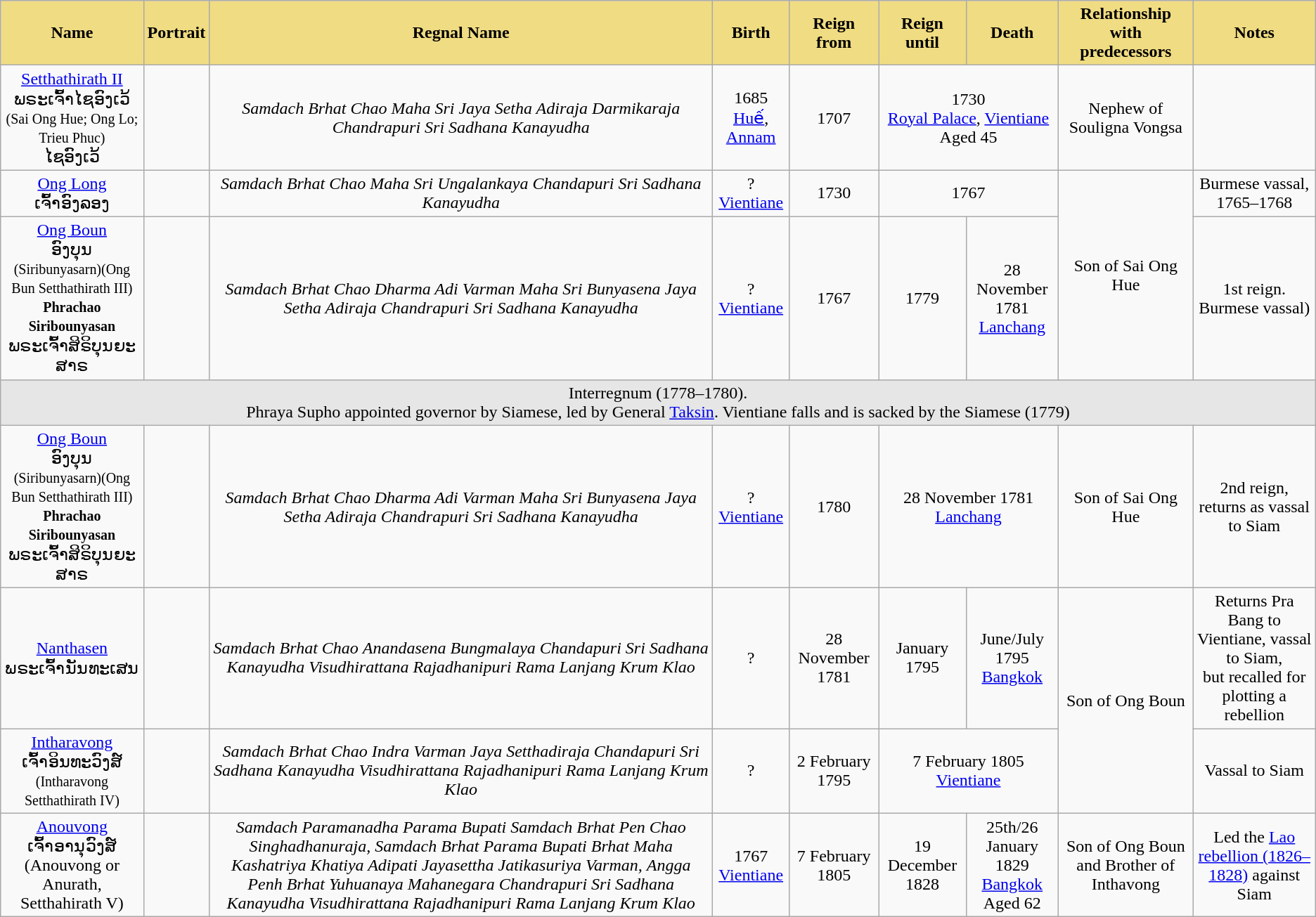<table class="wikitable" style="text-align: center;">
<tr>
<th style="background-color:#F0DC82">Name</th>
<th style="background-color:#F0DC82">Portrait</th>
<th style="background-color:#F0DC82">Regnal Name</th>
<th style="background-color:#F0DC82">Birth</th>
<th style="background-color:#F0DC82">Reign<br> from</th>
<th style="background-color:#F0DC82">Reign<br> until</th>
<th style="background-color:#F0DC82">Death</th>
<th style="background-color:#F0DC82">Relationship <br>with predecessors</th>
<th style="background-color:#F0DC82">Notes</th>
</tr>
<tr>
<td align="center"><a href='#'>Setthathirath II</a><br>ພຣະເຈົ້າໄຊອົງເວ້<br><small>(Sai Ong Hue; Ong Lo; Trieu Phuc)</small><br>ໄຊອົງເວ້</td>
<td></td>
<td><em>Samdach Brhat</em> <em>Chao</em> <em>Maha Sri Jaya Setha Adiraja Darmikaraja Chandrapuri Sri Sadhana Kanayudha</em></td>
<td align="center">1685<br><a href='#'>Huế</a>, <a href='#'>Annam</a></td>
<td align="center">1707</td>
<td colspan="2" align="center">1730<br><a href='#'>Royal Palace</a>, <a href='#'>Vientiane</a><br>Aged 45</td>
<td align="center">Nephew of Souligna Vongsa</td>
<td></td>
</tr>
<tr>
<td align="center"><a href='#'>Ong Long</a><br>ເຈົ້າອົງລອງ</td>
<td></td>
<td><em>Samdach Brhat</em> <em>Chao</em> <em>Maha Sri Ungalankaya</em> <em>Chandapuri Sri Sadhana Kanayudha</em></td>
<td>?<br><a href='#'>Vientiane</a></td>
<td align="center">1730</td>
<td colspan="2" align="center">1767</td>
<td rowspan="2" align="center">Son of Sai Ong Hue</td>
<td align="center">Burmese vassal, 1765–1768</td>
</tr>
<tr>
<td align="center"><a href='#'>Ong Boun</a><br>ອົງບຸນ<br><small>(Siribunyasarn)(Ong Bun Setthathirath III)</small><br><strong><small>Phrachao Siribounyasan</small></strong><br>ພຣະເຈົ້າສິຣິບຸນຍະສາຣ</td>
<td></td>
<td><em>Samdach Brhat</em> <em>Chao</em> <em>Dharma Adi Varman Maha Sri Bunyasena Jaya Setha Adiraja Chandrapuri Sri Sadhana Kanayudha</em></td>
<td>?<br><a href='#'>Vientiane</a></td>
<td align="center">1767</td>
<td align="center">1779</td>
<td>28 November 1781<br><a href='#'>Lanchang</a></td>
<td align="center">1st reign. Burmese vassal)</td>
</tr>
<tr>
<td colspan="9" style="background-color:#E6E6E6" align="center">Interregnum (1778–1780). <br>Phraya Supho appointed governor by Siamese, led by General <a href='#'>Taksin</a>. Vientiane falls and is sacked by the Siamese (1779)</td>
</tr>
<tr>
<td align="center"><a href='#'>Ong Boun</a><br>ອົງບຸນ<br><small>(Siribunyasarn)(Ong Bun Setthathirath III)</small><br><strong><small>Phrachao Siribounyasan</small></strong><br>ພຣະເຈົ້າສິຣິບຸນຍະສາຣ</td>
<td></td>
<td><em>Samdach Brhat</em> <em>Chao</em> <em>Dharma Adi Varman Maha Sri Bunyasena Jaya Setha Adiraja Chandrapuri Sri Sadhana Kanayudha</em></td>
<td>?<br><a href='#'>Vientiane</a></td>
<td align="center">1780</td>
<td colspan="2" align="center">28 November 1781<br><a href='#'>Lanchang</a></td>
<td align="center">Son of Sai Ong Hue</td>
<td align="center">2nd reign, returns as vassal to Siam</td>
</tr>
<tr>
<td align="center"><a href='#'>Nanthasen</a><br>ພຣະເຈົ້ານັນທະເສນ</td>
<td></td>
<td><em>Samdach Brhat</em> <em>Chao</em> <em>Anandasena</em> <em>Bungmalaya</em> <em>Chandapuri Sri Sadhana Kanayudha Visudhirattana Rajadhanipuri Rama Lanjang Krum Klao</em></td>
<td>?</td>
<td align="center">28 November 1781</td>
<td align="center">January 1795</td>
<td>June/July 1795<br><a href='#'>Bangkok</a></td>
<td rowspan="2" align="center">Son of Ong Boun</td>
<td align="center">Returns Pra Bang to Vientiane, vassal to Siam, <br>but recalled for plotting a rebellion</td>
</tr>
<tr>
<td align="center"><a href='#'>Intharavong</a><br>ເຈົ້າອິນທະວົງສ໌<br><small>(Intharavong Setthathirath IV)</small></td>
<td></td>
<td><em>Samdach Brhat</em> <em>Chao</em> <em>Indra Varman</em> <em>Jaya Setthadiraja</em> <em>Chandapuri Sri Sadhana Kanayudha Visudhirattana Rajadhanipuri Rama Lanjang Krum Klao</em></td>
<td>?</td>
<td align="center">2 February 1795</td>
<td colspan="2" align="center">7 February 1805<br><a href='#'>Vientiane</a></td>
<td align="center">Vassal to Siam</td>
</tr>
<tr>
<td align="center"><a href='#'>Anouvong</a><br>ເຈົ້າອານຸວົງສ໌ (Anouvong or Anurath, Setthahirath V)</td>
<td></td>
<td><em>Samdach Paramanadha Parama Bupati Samdach Brhat Pen Chao Singhadhanuraja, Samdach Brhat Parama Bupati Brhat Maha Kashatriya Khatiya Adipati Jayasettha Jatikasuriya Varman,</em> <em>Angga Penh Brhat Yuhuanaya Mahanegara</em> <em>Chandrapuri Sri Sadhana Kanayudha Visudhirattana Rajadhanipuri Rama Lanjang Krum Klao</em></td>
<td align="center">1767<br><a href='#'>Vientiane</a></td>
<td align="center">7 February 1805</td>
<td align="center">19 December 1828</td>
<td align="center">25th/26 January 1829<br><a href='#'>Bangkok</a><br>Aged 62</td>
<td align="center">Son of Ong Boun and Brother of Inthavong</td>
<td align="center">Led the <a href='#'>Lao rebellion (1826–1828)</a> against Siam</td>
</tr>
</table>
